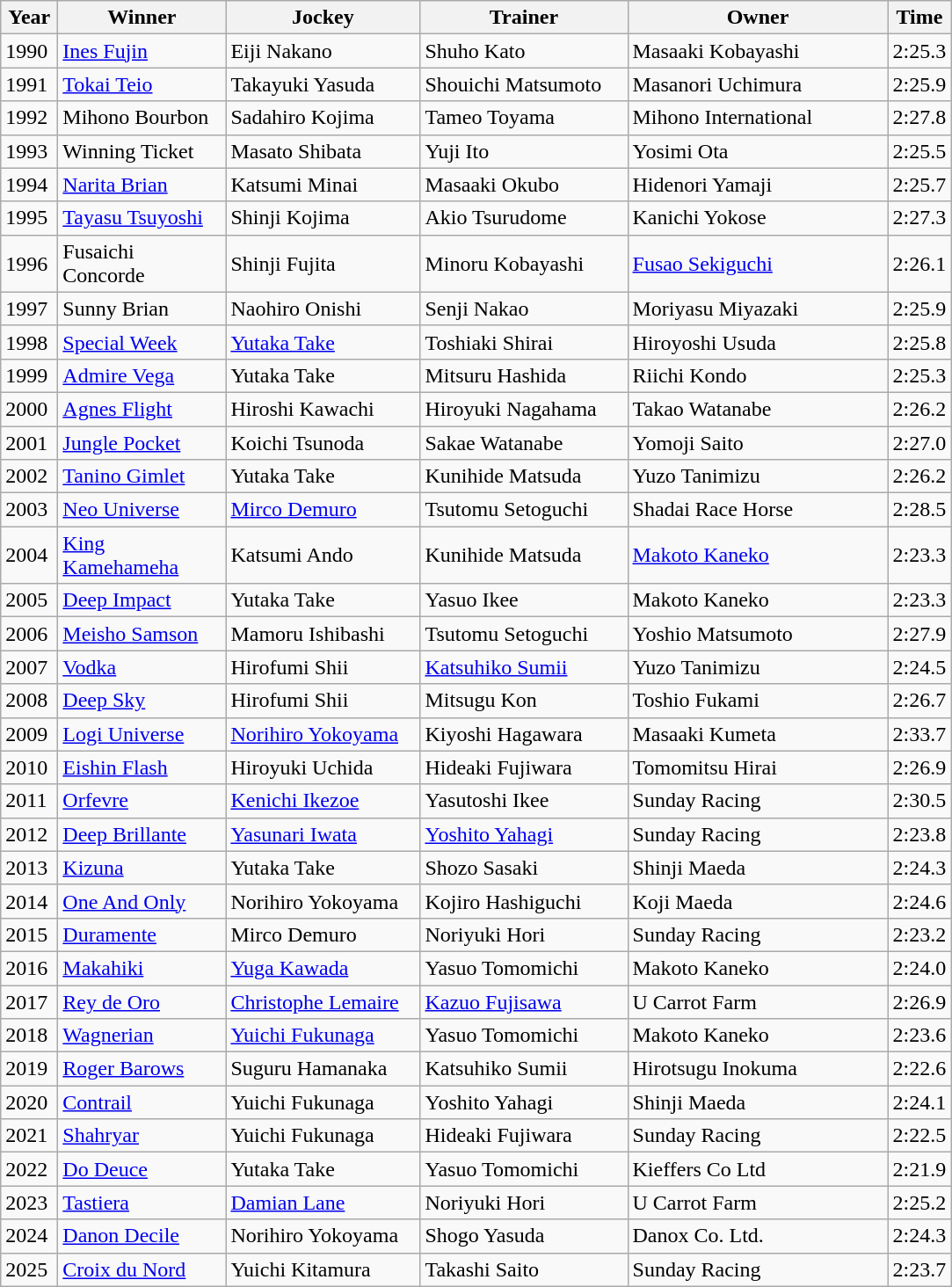<table class="wikitable sortable">
<tr>
<th width="36px">Year<br></th>
<th width="120px">Winner<br></th>
<th width="140px">Jockey<br></th>
<th width="150px">Trainer<br></th>
<th width="190px">Owner<br></th>
<th>Time<br></th>
</tr>
<tr>
<td>1990</td>
<td><a href='#'>Ines Fujin</a></td>
<td>Eiji Nakano</td>
<td>Shuho Kato</td>
<td>Masaaki Kobayashi</td>
<td>2:25.3</td>
</tr>
<tr>
<td>1991</td>
<td><a href='#'>Tokai Teio</a></td>
<td>Takayuki Yasuda</td>
<td>Shouichi Matsumoto</td>
<td>Masanori Uchimura</td>
<td>2:25.9</td>
</tr>
<tr>
<td>1992</td>
<td>Mihono Bourbon</td>
<td>Sadahiro Kojima</td>
<td>Tameo Toyama</td>
<td>Mihono International</td>
<td>2:27.8</td>
</tr>
<tr>
<td>1993</td>
<td>Winning Ticket</td>
<td>Masato Shibata</td>
<td>Yuji Ito</td>
<td>Yosimi Ota</td>
<td>2:25.5</td>
</tr>
<tr>
<td>1994</td>
<td><a href='#'>Narita Brian</a></td>
<td>Katsumi Minai</td>
<td>Masaaki Okubo</td>
<td>Hidenori Yamaji</td>
<td>2:25.7</td>
</tr>
<tr>
<td>1995</td>
<td><a href='#'>Tayasu Tsuyoshi</a></td>
<td>Shinji Kojima</td>
<td>Akio Tsurudome</td>
<td>Kanichi Yokose</td>
<td>2:27.3</td>
</tr>
<tr>
<td>1996</td>
<td>Fusaichi Concorde</td>
<td>Shinji Fujita</td>
<td>Minoru Kobayashi</td>
<td><a href='#'>Fusao Sekiguchi</a></td>
<td>2:26.1</td>
</tr>
<tr>
<td>1997</td>
<td>Sunny Brian</td>
<td>Naohiro Onishi</td>
<td>Senji Nakao</td>
<td>Moriyasu Miyazaki</td>
<td>2:25.9</td>
</tr>
<tr>
<td>1998</td>
<td><a href='#'>Special Week</a></td>
<td><a href='#'>Yutaka Take</a></td>
<td>Toshiaki Shirai</td>
<td>Hiroyoshi Usuda</td>
<td>2:25.8</td>
</tr>
<tr>
<td>1999</td>
<td><a href='#'>Admire Vega</a></td>
<td>Yutaka Take</td>
<td>Mitsuru Hashida</td>
<td>Riichi Kondo</td>
<td>2:25.3</td>
</tr>
<tr>
<td>2000</td>
<td><a href='#'>Agnes Flight</a></td>
<td>Hiroshi Kawachi</td>
<td>Hiroyuki Nagahama</td>
<td>Takao Watanabe</td>
<td>2:26.2</td>
</tr>
<tr>
<td>2001</td>
<td><a href='#'>Jungle Pocket</a></td>
<td>Koichi Tsunoda</td>
<td>Sakae Watanabe</td>
<td>Yomoji Saito</td>
<td>2:27.0</td>
</tr>
<tr>
<td>2002</td>
<td><a href='#'>Tanino Gimlet</a></td>
<td>Yutaka Take</td>
<td>Kunihide Matsuda</td>
<td>Yuzo Tanimizu</td>
<td>2:26.2</td>
</tr>
<tr>
<td>2003</td>
<td><a href='#'>Neo Universe</a></td>
<td><a href='#'>Mirco Demuro</a></td>
<td>Tsutomu Setoguchi</td>
<td>Shadai Race Horse</td>
<td>2:28.5</td>
</tr>
<tr>
<td>2004</td>
<td><a href='#'>King Kamehameha</a></td>
<td>Katsumi Ando</td>
<td>Kunihide Matsuda</td>
<td><a href='#'>Makoto Kaneko</a></td>
<td>2:23.3</td>
</tr>
<tr>
<td>2005</td>
<td><a href='#'>Deep Impact</a></td>
<td>Yutaka Take</td>
<td>Yasuo Ikee</td>
<td>Makoto Kaneko</td>
<td>2:23.3</td>
</tr>
<tr>
<td>2006</td>
<td><a href='#'>Meisho Samson</a></td>
<td>Mamoru Ishibashi</td>
<td>Tsutomu Setoguchi</td>
<td>Yoshio Matsumoto</td>
<td>2:27.9</td>
</tr>
<tr>
<td>2007</td>
<td><a href='#'>Vodka</a></td>
<td>Hirofumi Shii</td>
<td><a href='#'>Katsuhiko Sumii</a></td>
<td>Yuzo Tanimizu</td>
<td>2:24.5</td>
</tr>
<tr>
<td>2008</td>
<td><a href='#'>Deep Sky</a></td>
<td>Hirofumi Shii</td>
<td>Mitsugu Kon</td>
<td>Toshio Fukami</td>
<td>2:26.7</td>
</tr>
<tr>
<td>2009</td>
<td><a href='#'>Logi Universe</a></td>
<td><a href='#'>Norihiro Yokoyama</a></td>
<td>Kiyoshi Hagawara</td>
<td>Masaaki Kumeta</td>
<td>2:33.7</td>
</tr>
<tr>
<td>2010</td>
<td><a href='#'>Eishin Flash</a></td>
<td>Hiroyuki Uchida</td>
<td>Hideaki Fujiwara</td>
<td>Tomomitsu Hirai</td>
<td>2:26.9</td>
</tr>
<tr>
<td>2011</td>
<td><a href='#'>Orfevre</a></td>
<td><a href='#'>Kenichi Ikezoe</a></td>
<td>Yasutoshi Ikee</td>
<td>Sunday Racing</td>
<td>2:30.5</td>
</tr>
<tr>
<td>2012</td>
<td><a href='#'>Deep Brillante</a></td>
<td><a href='#'>Yasunari Iwata</a></td>
<td><a href='#'>Yoshito Yahagi</a></td>
<td>Sunday Racing</td>
<td>2:23.8</td>
</tr>
<tr>
<td>2013</td>
<td><a href='#'>Kizuna</a></td>
<td>Yutaka Take</td>
<td>Shozo Sasaki</td>
<td>Shinji Maeda</td>
<td>2:24.3</td>
</tr>
<tr>
<td>2014</td>
<td><a href='#'>One And Only</a></td>
<td>Norihiro Yokoyama</td>
<td>Kojiro Hashiguchi</td>
<td>Koji Maeda</td>
<td>2:24.6</td>
</tr>
<tr>
<td>2015</td>
<td><a href='#'>Duramente</a></td>
<td>Mirco Demuro</td>
<td>Noriyuki Hori</td>
<td>Sunday Racing</td>
<td>2:23.2</td>
</tr>
<tr>
<td>2016</td>
<td><a href='#'>Makahiki</a></td>
<td><a href='#'>Yuga Kawada</a></td>
<td>Yasuo Tomomichi</td>
<td>Makoto Kaneko</td>
<td>2:24.0</td>
</tr>
<tr>
<td>2017</td>
<td><a href='#'>Rey de Oro</a></td>
<td><a href='#'>Christophe Lemaire</a></td>
<td><a href='#'>Kazuo Fujisawa</a></td>
<td>U Carrot Farm</td>
<td>2:26.9</td>
</tr>
<tr>
<td>2018</td>
<td><a href='#'>Wagnerian</a></td>
<td><a href='#'>Yuichi Fukunaga</a></td>
<td>Yasuo Tomomichi</td>
<td>Makoto Kaneko</td>
<td>2:23.6</td>
</tr>
<tr>
<td>2019</td>
<td><a href='#'>Roger Barows</a></td>
<td>Suguru Hamanaka</td>
<td>Katsuhiko Sumii</td>
<td>Hirotsugu Inokuma</td>
<td>2:22.6</td>
</tr>
<tr>
<td>2020</td>
<td><a href='#'>Contrail</a></td>
<td>Yuichi Fukunaga</td>
<td>Yoshito Yahagi</td>
<td>Shinji Maeda</td>
<td>2:24.1</td>
</tr>
<tr>
<td>2021</td>
<td><a href='#'>Shahryar</a></td>
<td>Yuichi Fukunaga</td>
<td>Hideaki Fujiwara</td>
<td>Sunday Racing</td>
<td>2:22.5</td>
</tr>
<tr>
<td>2022</td>
<td><a href='#'>Do Deuce</a></td>
<td>Yutaka Take</td>
<td>Yasuo Tomomichi</td>
<td>Kieffers Co Ltd</td>
<td>2:21.9</td>
</tr>
<tr>
<td>2023</td>
<td><a href='#'>Tastiera</a></td>
<td><a href='#'>Damian Lane</a></td>
<td>Noriyuki Hori</td>
<td>U Carrot Farm</td>
<td>2:25.2</td>
</tr>
<tr>
<td>2024</td>
<td><a href='#'>Danon Decile</a></td>
<td>Norihiro Yokoyama</td>
<td>Shogo Yasuda</td>
<td>Danox Co. Ltd.</td>
<td>2:24.3</td>
</tr>
<tr>
<td>2025</td>
<td><a href='#'>Croix du Nord</a></td>
<td>Yuichi Kitamura</td>
<td>Takashi Saito</td>
<td>Sunday Racing</td>
<td>2:23.7</td>
</tr>
</table>
